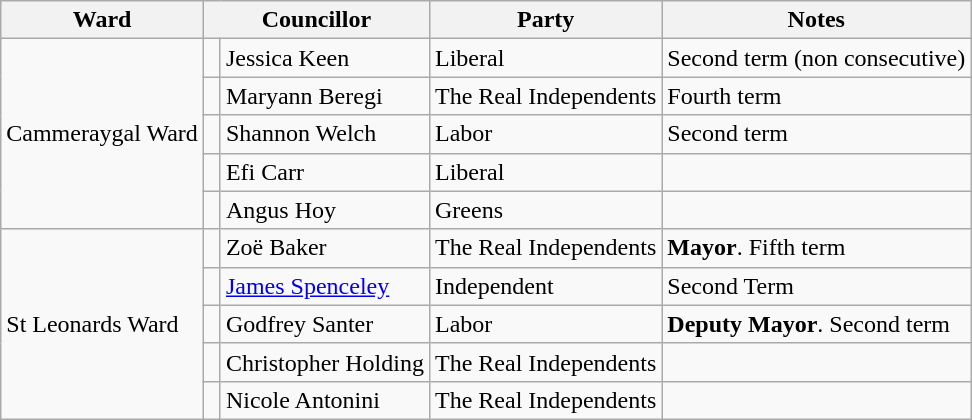<table class="wikitable">
<tr>
<th>Ward</th>
<th colspan="2">Councillor</th>
<th>Party</th>
<th>Notes</th>
</tr>
<tr>
<td rowspan="5">Cammeraygal Ward</td>
<td> </td>
<td>Jessica Keen</td>
<td>Liberal</td>
<td>Second term (non consecutive)</td>
</tr>
<tr>
<td> </td>
<td>Maryann Beregi</td>
<td>The Real Independents</td>
<td>Fourth term</td>
</tr>
<tr>
<td> </td>
<td>Shannon Welch</td>
<td>Labor</td>
<td>Second term</td>
</tr>
<tr>
<td> </td>
<td>Efi Carr</td>
<td>Liberal</td>
<td></td>
</tr>
<tr>
<td> </td>
<td>Angus Hoy</td>
<td>Greens</td>
<td></td>
</tr>
<tr>
<td rowspan="5">St Leonards Ward</td>
<td> </td>
<td>Zoë Baker</td>
<td>The Real Independents</td>
<td><strong>Mayor</strong>. Fifth term</td>
</tr>
<tr>
<td> </td>
<td><a href='#'>James Spenceley</a></td>
<td>Independent</td>
<td>Second Term</td>
</tr>
<tr>
<td> </td>
<td>Godfrey Santer</td>
<td>Labor</td>
<td><strong>Deputy Mayor</strong>. Second term</td>
</tr>
<tr>
<td> </td>
<td>Christopher Holding</td>
<td>The Real Independents</td>
<td></td>
</tr>
<tr>
<td> </td>
<td>Nicole Antonini</td>
<td>The Real Independents</td>
<td></td>
</tr>
</table>
